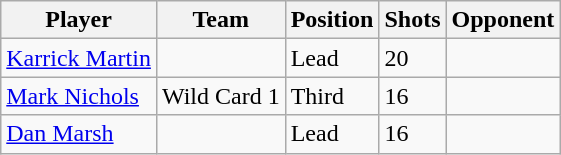<table class="wikitable sortable">
<tr>
<th>Player</th>
<th>Team</th>
<th>Position</th>
<th>Shots</th>
<th>Opponent</th>
</tr>
<tr>
<td><a href='#'>Karrick Martin</a></td>
<td></td>
<td data-sort-value="1">Lead</td>
<td>20</td>
<td></td>
</tr>
<tr>
<td><a href='#'>Mark Nichols</a></td>
<td> Wild Card 1</td>
<td data-sort-value="3">Third</td>
<td>16</td>
<td></td>
</tr>
<tr>
<td><a href='#'>Dan Marsh</a></td>
<td></td>
<td data-sort-value="1">Lead</td>
<td>16</td>
<td></td>
</tr>
</table>
